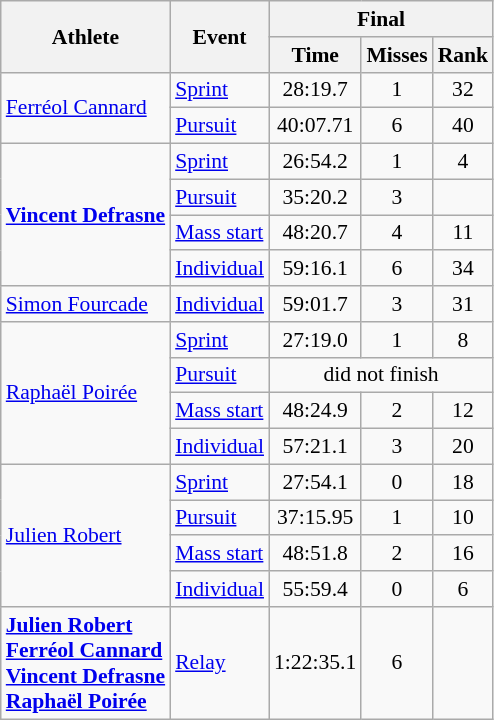<table class="wikitable" style="font-size:90%">
<tr>
<th rowspan="2">Athlete</th>
<th rowspan="2">Event</th>
<th colspan="3">Final</th>
</tr>
<tr>
<th>Time</th>
<th>Misses</th>
<th>Rank</th>
</tr>
<tr>
<td rowspan=2><a href='#'>Ferréol Cannard</a></td>
<td><a href='#'>Sprint</a></td>
<td align="center">28:19.7</td>
<td align="center">1</td>
<td align="center">32</td>
</tr>
<tr>
<td><a href='#'>Pursuit</a></td>
<td align="center">40:07.71</td>
<td align="center">6</td>
<td align="center">40</td>
</tr>
<tr>
<td rowspan=4><strong><a href='#'>Vincent Defrasne</a></strong></td>
<td><a href='#'>Sprint</a></td>
<td align="center">26:54.2</td>
<td align="center">1</td>
<td align="center">4</td>
</tr>
<tr>
<td><a href='#'>Pursuit</a></td>
<td align="center">35:20.2</td>
<td align="center">3</td>
<td align="center"></td>
</tr>
<tr>
<td><a href='#'>Mass start</a></td>
<td align="center">48:20.7</td>
<td align="center">4</td>
<td align="center">11</td>
</tr>
<tr>
<td><a href='#'>Individual</a></td>
<td align="center">59:16.1</td>
<td align="center">6</td>
<td align="center">34</td>
</tr>
<tr>
<td><a href='#'>Simon Fourcade</a></td>
<td><a href='#'>Individual</a></td>
<td align="center">59:01.7</td>
<td align="center">3</td>
<td align="center">31</td>
</tr>
<tr>
<td rowspan=4><a href='#'>Raphaël Poirée</a></td>
<td><a href='#'>Sprint</a></td>
<td align="center">27:19.0</td>
<td align="center">1</td>
<td align="center">8</td>
</tr>
<tr>
<td><a href='#'>Pursuit</a></td>
<td colspan=3 align="center">did not finish</td>
</tr>
<tr>
<td><a href='#'>Mass start</a></td>
<td align="center">48:24.9</td>
<td align="center">2</td>
<td align="center">12</td>
</tr>
<tr>
<td><a href='#'>Individual</a></td>
<td align="center">57:21.1</td>
<td align="center">3</td>
<td align="center">20</td>
</tr>
<tr>
<td rowspan=4><a href='#'>Julien Robert</a></td>
<td><a href='#'>Sprint</a></td>
<td align="center">27:54.1</td>
<td align="center">0</td>
<td align="center">18</td>
</tr>
<tr>
<td><a href='#'>Pursuit</a></td>
<td align="center">37:15.95</td>
<td align="center">1</td>
<td align="center">10</td>
</tr>
<tr>
<td><a href='#'>Mass start</a></td>
<td align="center">48:51.8</td>
<td align="center">2</td>
<td align="center">16</td>
</tr>
<tr>
<td><a href='#'>Individual</a></td>
<td align="center">55:59.4</td>
<td align="center">0</td>
<td align="center">6</td>
</tr>
<tr>
<td><strong><a href='#'>Julien Robert</a><br><a href='#'>Ferréol Cannard</a><br><a href='#'>Vincent Defrasne</a><br><a href='#'>Raphaël Poirée</a></strong></td>
<td><a href='#'>Relay</a></td>
<td align="center">1:22:35.1</td>
<td align="center">6</td>
<td align="center"></td>
</tr>
</table>
